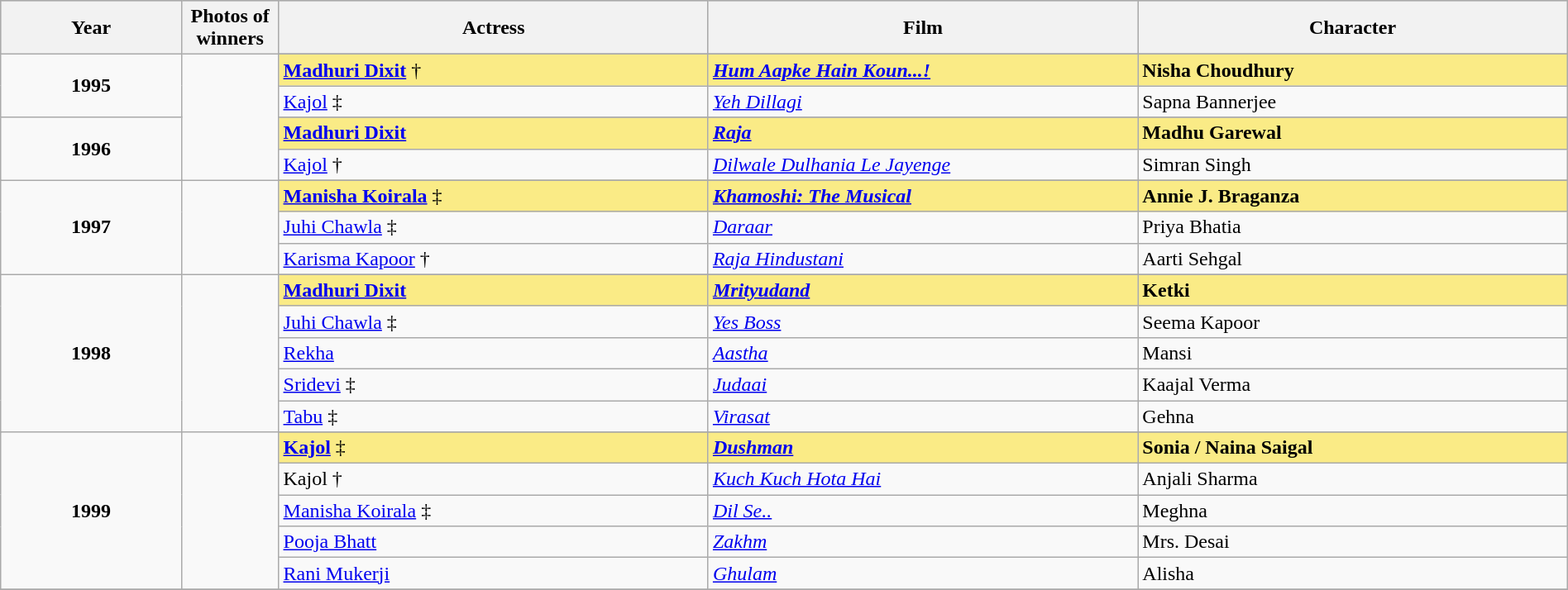<table class="wikitable" style="width:100%">
<tr bgcolor="#bebebe">
<th width="8%">Year</th>
<th scope="col" style="width:3%;text-align:center;">Photos of winners</th>
<th width="19%">Actress</th>
<th width="19%">Film</th>
<th width="19%">Character</th>
</tr>
<tr>
<td rowspan=3 style="text-align:center"><strong>1995</strong></td>
<td rowspan="6" style="text-align:center"></td>
</tr>
<tr style="background:#FAEB86;">
<td><strong><a href='#'>Madhuri Dixit</a></strong> †</td>
<td><strong><em><a href='#'>Hum Aapke Hain Koun...!</a></em></strong></td>
<td><strong>Nisha Choudhury</strong></td>
</tr>
<tr>
<td><a href='#'>Kajol</a> ‡</td>
<td><em><a href='#'>Yeh Dillagi</a></em></td>
<td>Sapna Bannerjee</td>
</tr>
<tr>
<td rowspan=3 style="text-align:center"><strong>1996</strong></td>
</tr>
<tr style="background:#FAEB86;">
<td><strong><a href='#'>Madhuri Dixit</a></strong></td>
<td><strong><em><a href='#'>Raja</a></em></strong></td>
<td><strong>Madhu Garewal</strong></td>
</tr>
<tr>
<td><a href='#'>Kajol</a> †</td>
<td><em><a href='#'>Dilwale Dulhania Le Jayenge</a></em></td>
<td>Simran Singh</td>
</tr>
<tr>
<td rowspan=4 style="text-align:center"><strong>1997</strong></td>
<td rowspan=4 style="text-align:center"></td>
</tr>
<tr style="background:#FAEB86;">
<td><strong><a href='#'>Manisha Koirala</a></strong> ‡</td>
<td><strong><em><a href='#'>Khamoshi: The Musical</a></em></strong></td>
<td><strong>Annie J. Braganza</strong></td>
</tr>
<tr>
<td><a href='#'>Juhi Chawla</a> ‡</td>
<td><em><a href='#'>Daraar</a></em></td>
<td>Priya Bhatia</td>
</tr>
<tr>
<td><a href='#'>Karisma Kapoor</a> †</td>
<td><em><a href='#'>Raja Hindustani</a></em></td>
<td>Aarti Sehgal</td>
</tr>
<tr>
<td rowspan=6 style="text-align:center"><strong>1998</strong></td>
<td rowspan=6 style="text-align:center"></td>
</tr>
<tr style="background:#FAEB86;">
<td><strong><a href='#'>Madhuri Dixit</a></strong></td>
<td><strong><em><a href='#'>Mrityudand</a></em></strong></td>
<td><strong>Ketki</strong></td>
</tr>
<tr>
<td><a href='#'>Juhi Chawla</a> ‡</td>
<td><em><a href='#'>Yes Boss</a></em></td>
<td>Seema Kapoor</td>
</tr>
<tr>
<td><a href='#'>Rekha</a></td>
<td><em><a href='#'>Aastha</a></em></td>
<td>Mansi</td>
</tr>
<tr>
<td><a href='#'>Sridevi</a> ‡</td>
<td><em><a href='#'>Judaai</a></em></td>
<td>Kaajal Verma</td>
</tr>
<tr>
<td><a href='#'>Tabu</a> ‡</td>
<td><em><a href='#'>Virasat</a></em></td>
<td>Gehna</td>
</tr>
<tr>
<td rowspan=6 style="text-align:center"><strong>1999</strong></td>
<td rowspan=6 style="text-align:center"></td>
</tr>
<tr style="background:#FAEB86;">
<td><strong><a href='#'>Kajol</a></strong> ‡</td>
<td><strong><em><a href='#'>Dushman</a></em></strong></td>
<td><strong>Sonia / Naina Saigal</strong></td>
</tr>
<tr>
<td>Kajol †</td>
<td><em><a href='#'>Kuch Kuch Hota Hai</a></em></td>
<td>Anjali Sharma</td>
</tr>
<tr>
<td><a href='#'>Manisha Koirala</a> ‡</td>
<td><em><a href='#'>Dil Se..</a></em></td>
<td>Meghna</td>
</tr>
<tr>
<td><a href='#'>Pooja Bhatt</a></td>
<td><em><a href='#'>Zakhm</a></em></td>
<td>Mrs. Desai</td>
</tr>
<tr>
<td><a href='#'>Rani Mukerji</a></td>
<td><em><a href='#'>Ghulam</a></em></td>
<td>Alisha</td>
</tr>
<tr>
</tr>
</table>
